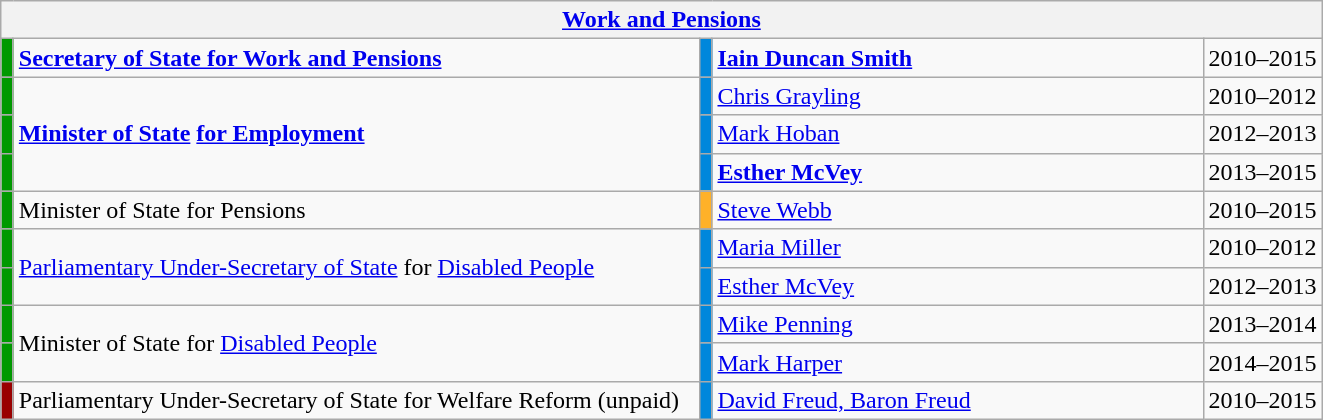<table class="wikitable">
<tr>
<th colspan=5><a href='#'>Work and Pensions</a></th>
</tr>
<tr>
<td style="width:1px;; background:#090;"></td>
<td width=450><strong><a href='#'>Secretary of State for Work and Pensions</a></strong></td>
<td style="width:1px;; background:#0087dc;"></td>
<td width=320><strong><a href='#'>Iain Duncan Smith</a></strong></td>
<td>2010–2015</td>
</tr>
<tr>
<td style="width:1px;; background:#090;"></td>
<td style="width:450px;" rowspan="3"><strong><a href='#'>Minister of State</a> <a href='#'>for Employment</a></strong></td>
<td style="width:1px;; background:#0087dc;"></td>
<td width=320><a href='#'>Chris Grayling</a></td>
<td>2010–2012</td>
</tr>
<tr>
<td style="width:1px;; background:#090;"></td>
<td style="width:1px;; background:#0087dc;"></td>
<td><a href='#'>Mark Hoban</a></td>
<td>2012–2013</td>
</tr>
<tr>
<td style="width:1px;; background:#090;"></td>
<td style="width:1px;; background:#0087dc;"></td>
<td><strong><a href='#'>Esther McVey</a></strong></td>
<td>2013–2015</td>
</tr>
<tr>
<td style="width:1px;; background:#090;"></td>
<td>Minister of State for Pensions</td>
<td style="width:1px;; background:#FFB128;"></td>
<td><a href='#'>Steve Webb</a></td>
<td>2010–2015</td>
</tr>
<tr>
<td style="width:1px;; background:#090;"></td>
<td style="width:450px;" rowspan="2"><a href='#'>Parliamentary Under-Secretary of State</a> for <a href='#'>Disabled People</a></td>
<td style="width:1px;; background:#0087dc;"></td>
<td width=320><a href='#'>Maria Miller</a></td>
<td>2010–2012</td>
</tr>
<tr>
<td style="width:1px;; background:#090;"></td>
<td style="width:1px;; background:#0087dc;"></td>
<td><a href='#'>Esther McVey</a></td>
<td>2012–2013</td>
</tr>
<tr>
<td style="width:1px;; background:#090;"></td>
<td style="width:450px;" rowspan="2">Minister of State for <a href='#'>Disabled People</a></td>
<td style="width:1px;; background:#0087dc;"></td>
<td><a href='#'>Mike Penning</a></td>
<td>2013–2014</td>
</tr>
<tr>
<td style="width:1px;; background:#090;"></td>
<td style="width:1px;; background:#0087dc;"></td>
<td><a href='#'>Mark Harper</a></td>
<td>2014–2015</td>
</tr>
<tr>
<td style="width:1px;; background:#900;"></td>
<td>Parliamentary Under-Secretary of State for Welfare Reform (unpaid)</td>
<td style="width:1px;; background:#0087dc;"></td>
<td><a href='#'>David Freud, Baron Freud</a></td>
<td>2010–2015</td>
</tr>
</table>
